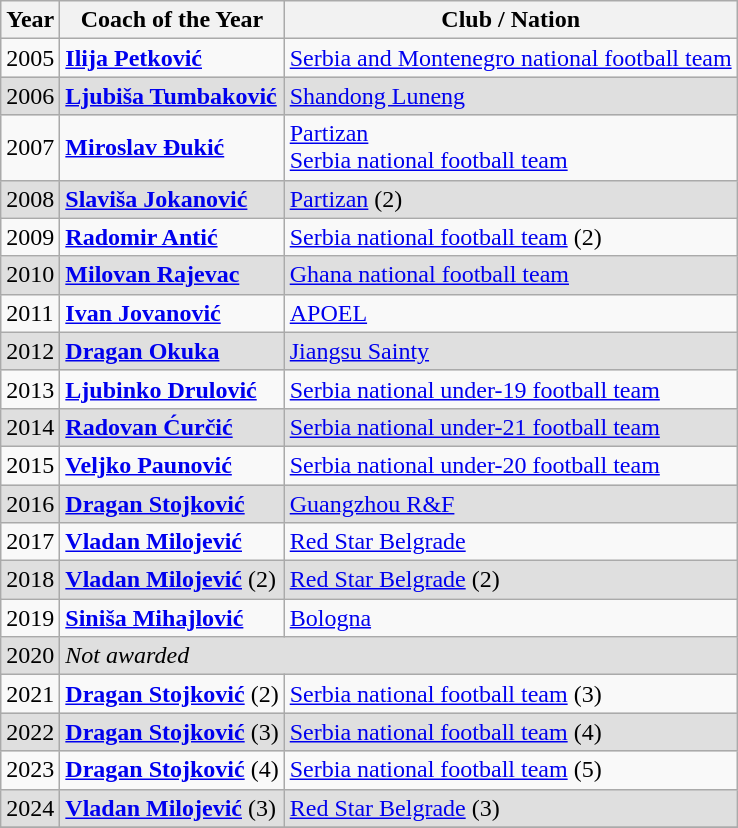<table class="wikitable">
<tr>
<th><strong>Year</strong></th>
<th><strong>Coach of the Year</strong></th>
<th><strong>Club / Nation</strong></th>
</tr>
<tr>
<td>2005</td>
<td><strong><a href='#'>Ilija Petković</a></strong></td>
<td> <a href='#'>Serbia and Montenegro national football team</a></td>
</tr>
<tr bgcolor=#DFDFDF>
<td>2006</td>
<td><strong><a href='#'>Ljubiša Tumbaković</a></strong></td>
<td> <a href='#'>Shandong Luneng</a></td>
</tr>
<tr>
<td>2007</td>
<td><strong><a href='#'>Miroslav Đukić</a></strong></td>
<td> <a href='#'>Partizan</a><br>  <a href='#'>Serbia national football team</a></td>
</tr>
<tr bgcolor=#DFDFDF>
<td>2008</td>
<td><strong><a href='#'>Slaviša Jokanović</a></strong></td>
<td> <a href='#'>Partizan</a> (2)</td>
</tr>
<tr>
<td>2009</td>
<td><strong><a href='#'>Radomir Antić</a></strong></td>
<td> <a href='#'>Serbia national football team</a> (2)</td>
</tr>
<tr bgcolor=#DFDFDF>
<td>2010</td>
<td><strong><a href='#'>Milovan Rajevac</a></strong></td>
<td> <a href='#'>Ghana national football team</a></td>
</tr>
<tr>
<td>2011</td>
<td><strong><a href='#'>Ivan Jovanović</a></strong></td>
<td> <a href='#'>APOEL</a></td>
</tr>
<tr bgcolor=#DFDFDF>
<td>2012</td>
<td><strong><a href='#'>Dragan Okuka</a></strong></td>
<td> <a href='#'>Jiangsu Sainty</a></td>
</tr>
<tr>
<td>2013</td>
<td><strong><a href='#'>Ljubinko Drulović</a></strong></td>
<td> <a href='#'>Serbia national under-19 football team</a></td>
</tr>
<tr bgcolor=#DFDFDF>
<td>2014</td>
<td><strong><a href='#'>Radovan Ćurčić</a></strong></td>
<td> <a href='#'>Serbia national under-21 football team</a></td>
</tr>
<tr>
<td>2015</td>
<td><strong><a href='#'>Veljko Paunović</a></strong></td>
<td> <a href='#'>Serbia national under-20 football team</a></td>
</tr>
<tr bgcolor=#DFDFDF>
<td>2016</td>
<td><strong><a href='#'>Dragan Stojković</a></strong></td>
<td> <a href='#'>Guangzhou R&F</a></td>
</tr>
<tr>
<td>2017</td>
<td><strong><a href='#'>Vladan Milojević</a></strong></td>
<td> <a href='#'>Red Star Belgrade</a></td>
</tr>
<tr bgcolor=#DFDFDF>
<td>2018</td>
<td><strong><a href='#'>Vladan Milojević</a></strong> (2)</td>
<td> <a href='#'>Red Star Belgrade</a> (2)</td>
</tr>
<tr>
<td>2019</td>
<td><strong><a href='#'>Siniša Mihajlović</a></strong></td>
<td> <a href='#'>Bologna</a></td>
</tr>
<tr bgcolor=#DFDFDF>
<td>2020</td>
<td colspan=2><em>Not awarded</em></td>
</tr>
<tr>
<td>2021</td>
<td><strong><a href='#'>Dragan Stojković</a></strong> (2)</td>
<td> <a href='#'>Serbia national football team</a> (3)</td>
</tr>
<tr bgcolor=#DFDFDF>
<td>2022</td>
<td><strong><a href='#'>Dragan Stojković</a></strong> (3)</td>
<td> <a href='#'>Serbia national football team</a> (4)</td>
</tr>
<tr>
<td>2023</td>
<td><strong><a href='#'>Dragan Stojković</a></strong> (4)</td>
<td> <a href='#'>Serbia national football team</a> (5)</td>
</tr>
<tr bgcolor=#DFDFDF>
<td>2024</td>
<td><strong><a href='#'>Vladan Milojević</a></strong> (3)</td>
<td> <a href='#'>Red Star Belgrade</a> (3)</td>
</tr>
<tr>
</tr>
</table>
